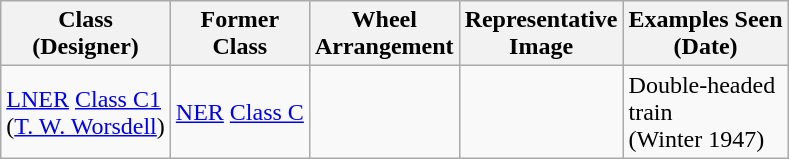<table class="wikitable">
<tr>
<th>Class<br>(Designer)</th>
<th>Former<br>Class</th>
<th>Wheel<br>Arrangement</th>
<th>Representative<br>Image</th>
<th>Examples Seen<br>(Date)</th>
</tr>
<tr>
<td><a href='#'>LNER</a> <a href='#'>Class C1</a><br>(<a href='#'>T. W. Worsdell</a>)</td>
<td><a href='#'>NER</a> <a href='#'>Class C</a></td>
<td></td>
<td></td>
<td>Double-headed <br>train <br>(Winter 1947)</td>
</tr>
</table>
